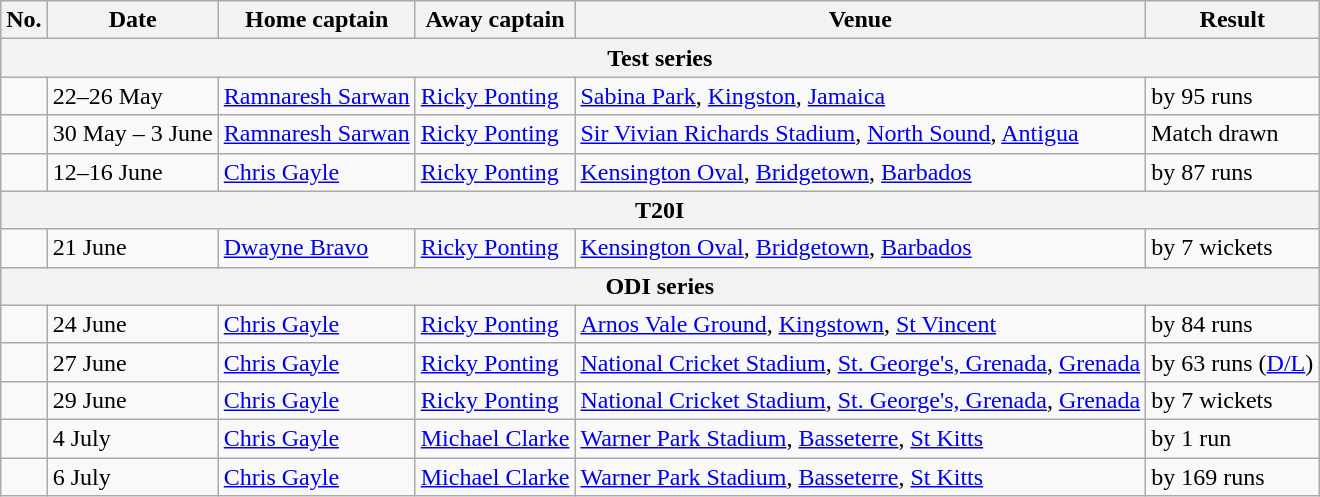<table class="wikitable">
<tr>
<th>No.</th>
<th>Date</th>
<th>Home captain</th>
<th>Away captain</th>
<th>Venue</th>
<th>Result</th>
</tr>
<tr>
<th colspan="6">Test series</th>
</tr>
<tr>
<td></td>
<td>22–26 May</td>
<td><a href='#'>Ramnaresh Sarwan</a></td>
<td><a href='#'>Ricky Ponting</a></td>
<td><a href='#'>Sabina Park</a>, <a href='#'>Kingston</a>, <a href='#'>Jamaica</a></td>
<td> by 95 runs</td>
</tr>
<tr>
<td></td>
<td>30 May – 3 June</td>
<td><a href='#'>Ramnaresh Sarwan</a></td>
<td><a href='#'>Ricky Ponting</a></td>
<td><a href='#'>Sir Vivian Richards Stadium</a>, <a href='#'>North Sound</a>, <a href='#'>Antigua</a></td>
<td>Match drawn</td>
</tr>
<tr>
<td></td>
<td>12–16 June</td>
<td><a href='#'>Chris Gayle</a></td>
<td><a href='#'>Ricky Ponting</a></td>
<td><a href='#'>Kensington Oval</a>, <a href='#'>Bridgetown</a>, <a href='#'>Barbados</a></td>
<td> by 87 runs</td>
</tr>
<tr>
<th colspan="6">T20I</th>
</tr>
<tr>
<td></td>
<td>21 June</td>
<td><a href='#'>Dwayne Bravo</a></td>
<td><a href='#'>Ricky Ponting</a></td>
<td><a href='#'>Kensington Oval</a>, <a href='#'>Bridgetown</a>, <a href='#'>Barbados</a></td>
<td> by 7 wickets</td>
</tr>
<tr>
<th colspan="6">ODI series</th>
</tr>
<tr>
<td></td>
<td>24 June</td>
<td><a href='#'>Chris Gayle</a></td>
<td><a href='#'>Ricky Ponting</a></td>
<td><a href='#'>Arnos Vale Ground</a>, <a href='#'>Kingstown</a>, <a href='#'>St Vincent</a></td>
<td> by 84 runs</td>
</tr>
<tr>
<td></td>
<td>27 June</td>
<td><a href='#'>Chris Gayle</a></td>
<td><a href='#'>Ricky Ponting</a></td>
<td><a href='#'>National Cricket Stadium</a>, <a href='#'>St. George's, Grenada</a>, <a href='#'>Grenada</a></td>
<td> by 63 runs (<a href='#'>D/L</a>)</td>
</tr>
<tr>
<td></td>
<td>29 June</td>
<td><a href='#'>Chris Gayle</a></td>
<td><a href='#'>Ricky Ponting</a></td>
<td><a href='#'>National Cricket Stadium</a>, <a href='#'>St. George's, Grenada</a>, <a href='#'>Grenada</a></td>
<td> by 7 wickets</td>
</tr>
<tr>
<td></td>
<td>4 July</td>
<td><a href='#'>Chris Gayle</a></td>
<td><a href='#'>Michael Clarke</a></td>
<td><a href='#'>Warner Park Stadium</a>, <a href='#'>Basseterre</a>, <a href='#'>St Kitts</a></td>
<td> by 1 run</td>
</tr>
<tr>
<td></td>
<td>6 July</td>
<td><a href='#'>Chris Gayle</a></td>
<td><a href='#'>Michael Clarke</a></td>
<td><a href='#'>Warner Park Stadium</a>, <a href='#'>Basseterre</a>, <a href='#'>St Kitts</a></td>
<td> by 169 runs</td>
</tr>
</table>
